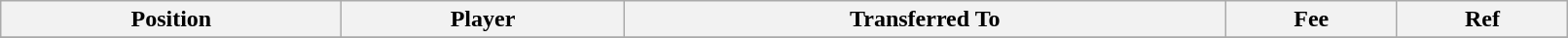<table class="wikitable sortable" style="width:85%; text-align:center; font-size:100%; text-align:left;">
<tr>
<th>Position</th>
<th>Player</th>
<th>Transferred To</th>
<th>Fee</th>
<th>Ref</th>
</tr>
<tr>
</tr>
</table>
